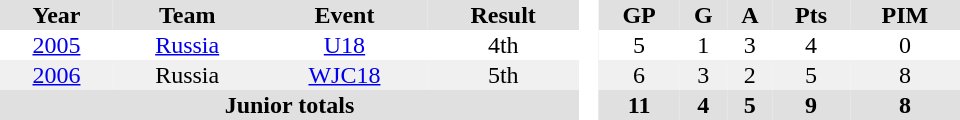<table border="0" cellpadding="1" cellspacing="0" style="text-align:center; width:40em">
<tr ALIGN="center" bgcolor="#e0e0e0">
<th>Year</th>
<th>Team</th>
<th>Event</th>
<th>Result</th>
<th rowspan="99" bgcolor="#ffffff"> </th>
<th>GP</th>
<th>G</th>
<th>A</th>
<th>Pts</th>
<th>PIM</th>
</tr>
<tr>
<td><a href='#'>2005</a></td>
<td><a href='#'>Russia</a></td>
<td><a href='#'>U18</a></td>
<td>4th</td>
<td>5</td>
<td>1</td>
<td>3</td>
<td>4</td>
<td>0</td>
</tr>
<tr bgcolor="#f0f0f0">
<td><a href='#'>2006</a></td>
<td>Russia</td>
<td><a href='#'>WJC18</a></td>
<td>5th</td>
<td>6</td>
<td>3</td>
<td>2</td>
<td>5</td>
<td>8</td>
</tr>
<tr bgcolor="#e0e0e0">
<th colspan=4>Junior totals</th>
<th>11</th>
<th>4</th>
<th>5</th>
<th>9</th>
<th>8</th>
</tr>
</table>
